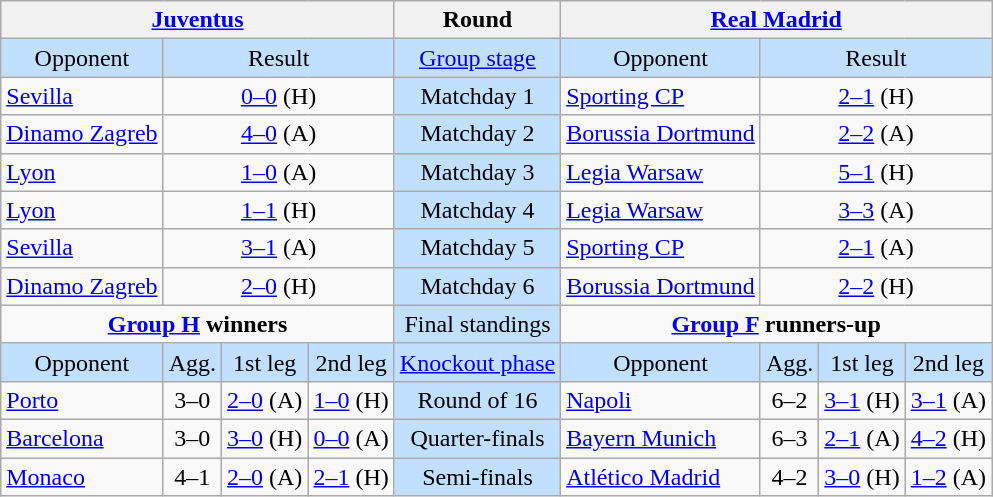<table class="wikitable" style="text-align:center">
<tr>
<th colspan=4> <a href='#'>Juventus</a></th>
<th>Round</th>
<th colspan=4> <a href='#'>Real Madrid</a></th>
</tr>
<tr style="background:#C1E0FF">
<td>Opponent</td>
<td colspan=3>Result</td>
<td><a href='#'>Group stage</a></td>
<td>Opponent</td>
<td colspan=3>Result</td>
</tr>
<tr>
<td align=left> <a href='#'>Sevilla</a></td>
<td colspan=3><a href='#'>0–0</a> (H)</td>
<td style="background:#C1E0FF">Matchday 1</td>
<td align=left> <a href='#'>Sporting CP</a></td>
<td colspan=3><a href='#'>2–1</a> (H)</td>
</tr>
<tr>
<td align=left> <a href='#'>Dinamo Zagreb</a></td>
<td colspan=3><a href='#'>4–0</a> (A)</td>
<td style="background:#C1E0FF">Matchday 2</td>
<td align=left> <a href='#'>Borussia Dortmund</a></td>
<td colspan=3><a href='#'>2–2</a> (A)</td>
</tr>
<tr>
<td align=left> <a href='#'>Lyon</a></td>
<td colspan=3><a href='#'>1–0</a> (A)</td>
<td style="background:#C1E0FF">Matchday 3</td>
<td align=left> <a href='#'>Legia Warsaw</a></td>
<td colspan=3><a href='#'>5–1</a> (H)</td>
</tr>
<tr>
<td align=left> <a href='#'>Lyon</a></td>
<td colspan=3><a href='#'>1–1</a> (H)</td>
<td style="background:#C1E0FF">Matchday 4</td>
<td align=left> <a href='#'>Legia Warsaw</a></td>
<td colspan=3><a href='#'>3–3</a> (A)</td>
</tr>
<tr>
<td align=left> <a href='#'>Sevilla</a></td>
<td colspan=3><a href='#'>3–1</a> (A)</td>
<td style="background:#C1E0FF">Matchday 5</td>
<td align=left> <a href='#'>Sporting CP</a></td>
<td colspan=3><a href='#'>2–1</a> (A)</td>
</tr>
<tr>
<td align=left> <a href='#'>Dinamo Zagreb</a></td>
<td colspan=3><a href='#'>2–0</a> (H)</td>
<td style="background:#C1E0FF">Matchday 6</td>
<td align=left> <a href='#'>Borussia Dortmund</a></td>
<td colspan=3><a href='#'>2–2</a> (H)</td>
</tr>
<tr>
<td colspan=4 valign=top><strong><a href='#'>Group H</a> winners</strong><br></td>
<td style="background:#C1E0FF">Final standings</td>
<td colspan=4 valign=top><strong><a href='#'>Group F</a> runners-up</strong><br></td>
</tr>
<tr style="background:#C1E0FF">
<td>Opponent</td>
<td>Agg.</td>
<td>1st leg</td>
<td>2nd leg</td>
<td><a href='#'>Knockout phase</a></td>
<td>Opponent</td>
<td>Agg.</td>
<td>1st leg</td>
<td>2nd leg</td>
</tr>
<tr>
<td align=left> <a href='#'>Porto</a></td>
<td>3–0</td>
<td><a href='#'>2–0</a> (A)</td>
<td><a href='#'>1–0</a> (H)</td>
<td style="background:#C1E0FF">Round of 16</td>
<td align=left> <a href='#'>Napoli</a></td>
<td>6–2</td>
<td><a href='#'>3–1</a> (H)</td>
<td><a href='#'>3–1</a> (A)</td>
</tr>
<tr>
<td align=left> <a href='#'>Barcelona</a></td>
<td>3–0</td>
<td><a href='#'>3–0</a> (H)</td>
<td><a href='#'>0–0</a> (A)</td>
<td style="background:#C1E0FF">Quarter-finals</td>
<td align=left> <a href='#'>Bayern Munich</a></td>
<td>6–3</td>
<td><a href='#'>2–1</a> (A)</td>
<td><a href='#'>4–2</a>  (H)</td>
</tr>
<tr>
<td align=left> <a href='#'>Monaco</a></td>
<td>4–1</td>
<td><a href='#'>2–0</a> (A)</td>
<td><a href='#'>2–1</a> (H)</td>
<td style="background:#C1E0FF">Semi-finals</td>
<td align=left> <a href='#'>Atlético Madrid</a></td>
<td>4–2</td>
<td><a href='#'>3–0</a> (H)</td>
<td><a href='#'>1–2</a> (A)</td>
</tr>
</table>
